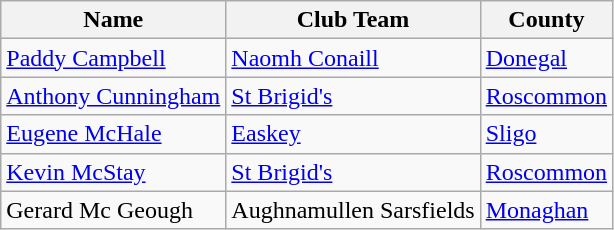<table class="wikitable sortable">
<tr>
<th>Name</th>
<th>Club Team</th>
<th>County</th>
</tr>
<tr>
<td><a href='#'>Paddy Campbell</a></td>
<td><a href='#'>Naomh Conaill</a></td>
<td><a href='#'>Donegal</a></td>
</tr>
<tr>
<td><a href='#'>Anthony Cunningham</a></td>
<td><a href='#'>St Brigid's</a></td>
<td><a href='#'>Roscommon</a></td>
</tr>
<tr>
<td><a href='#'>Eugene McHale</a></td>
<td><a href='#'>Easkey</a></td>
<td><a href='#'>Sligo</a></td>
</tr>
<tr>
<td><a href='#'>Kevin McStay</a></td>
<td><a href='#'>St Brigid's</a></td>
<td><a href='#'>Roscommon</a></td>
</tr>
<tr>
<td>Gerard Mc Geough</td>
<td>Aughnamullen Sarsfields</td>
<td><a href='#'>Monaghan</a></td>
</tr>
</table>
